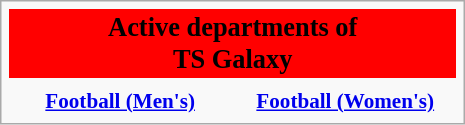<table class="infobox" style="font-size: 88%; width: 22em; text-align: center">
<tr>
<th colspan=3 style="font-size: 125%; background-color: #ff0000; color: #000000; border:1px solid #ff0000; text-align:center;">Active departments of<br>TS Galaxy</th>
</tr>
<tr>
<th width="33%" style="text-align:center;"></th>
<th width="33%" style="text-align:center;"></th>
</tr>
<tr>
<th style="text-align:center;"><a href='#'>Football (Men's)</a></th>
<th style="text-align:center;"><a href='#'>Football  (Women's)</a></th>
</tr>
</table>
